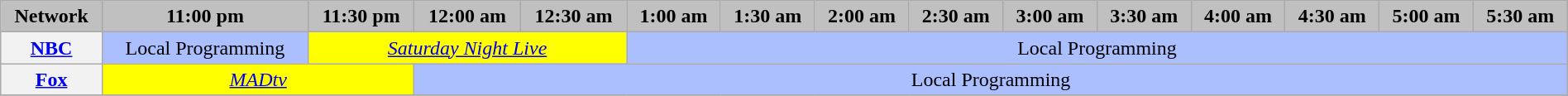<table class="wikitable" style="width:100%;margin-right:0;text-align:center">
<tr>
<th style="background-color:#C0C0C0;text-align:center" colspan="2">Network</th>
<th style="background-color:#C0C0C0;text-align:center">11:00 pm</th>
<th style="background-color:#C0C0C0;text-align:center">11:30 pm</th>
<th style="background-color:#C0C0C0;text-align:center">12:00 am</th>
<th style="background-color:#C0C0C0;text-align:center">12:30 am</th>
<th style="background-color:#C0C0C0;text-align:center">1:00 am</th>
<th style="background-color:#C0C0C0;text-align:center">1:30 am</th>
<th style="background-color:#C0C0C0;text-align:center">2:00 am</th>
<th style="background-color:#C0C0C0;text-align:center">2:30 am</th>
<th style="background-color:#C0C0C0;text-align:center">3:00 am</th>
<th style="background-color:#C0C0C0;text-align:center">3:30 am</th>
<th style="background-color:#C0C0C0;text-align:center">4:00 am</th>
<th style="background-color:#C0C0C0;text-align:center">4:30 am</th>
<th style="background-color:#C0C0C0;text-align:center">5:00 am</th>
<th style="background-color:#C0C0C0;text-align:center">5:30 am</th>
</tr>
<tr>
<th colspan="2"><a href='#'>NBC</a></th>
<td style="background:#abbfff">Local Programming</td>
<td colspan="3" style="background:yellow"><em><a href='#'>Saturday Night Live</a></em></td>
<td colspan="10" style="background:#abbfff">Local Programming</td>
</tr>
<tr>
<th colspan="2"><a href='#'>Fox</a></th>
<td colspan="2" style="background:yellow"><em><a href='#'>MADtv</a></em></td>
<td colspan="12" style="background:#abbfff">Local Programming</td>
</tr>
<tr>
</tr>
</table>
